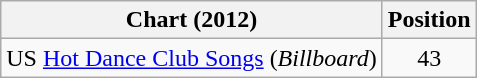<table class="wikitable sortable">
<tr>
<th scope="col">Chart (2012)</th>
<th scope="col">Position</th>
</tr>
<tr>
<td>US <a href='#'>Hot Dance Club Songs</a> (<em>Billboard</em>)</td>
<td align="center">43</td>
</tr>
</table>
